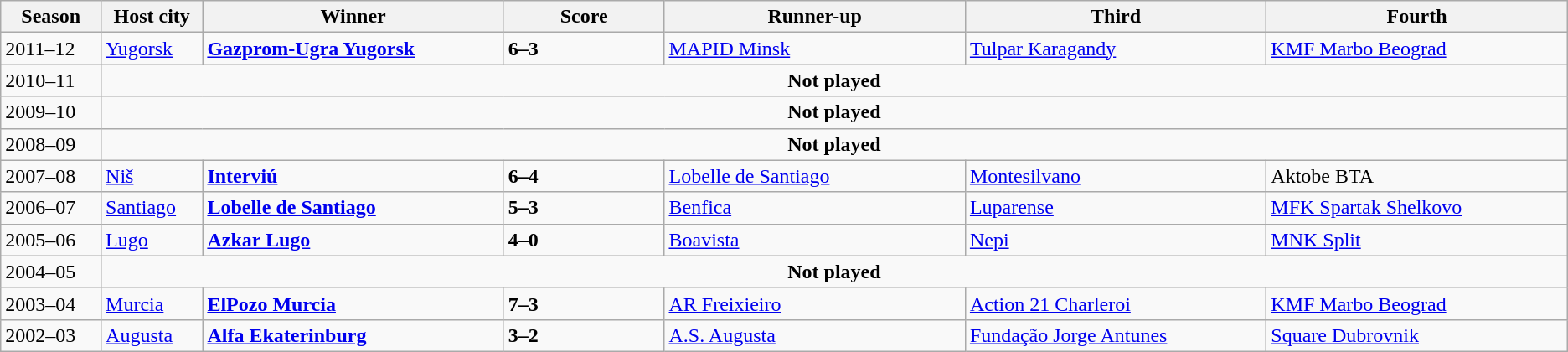<table class="wikitable">
<tr>
<th width=5%>Season</th>
<th width=5%>Host city</th>
<th width=15%>Winner</th>
<th width=8%>Score</th>
<th width=15%>Runner-up</th>
<th width=15%>Third</th>
<th width=15%>Fourth</th>
</tr>
<tr>
<td>2011–12<br></td>
<td><a href='#'>Yugorsk</a></td>
<td> <strong><a href='#'>Gazprom-Ugra Yugorsk</a></strong></td>
<td><strong>6–3</strong></td>
<td> <a href='#'>MAPID Minsk</a><br></td>
<td> <a href='#'>Tulpar Karagandy</a><br></td>
<td> <a href='#'>KMF Marbo Beograd</a><br></td>
</tr>
<tr>
<td>2010–11</td>
<td align=center colspan=6><strong>Not played</strong></td>
</tr>
<tr>
<td>2009–10</td>
<td align=center colspan=6><strong>Not played</strong></td>
</tr>
<tr>
<td>2008–09</td>
<td align=center colspan=6><strong>Not played</strong></td>
</tr>
<tr>
<td>2007–08</td>
<td><a href='#'>Niš</a></td>
<td> <strong><a href='#'>Interviú</a></strong></td>
<td><strong>6–4</strong></td>
<td> <a href='#'>Lobelle de Santiago</a><br></td>
<td> <a href='#'>Montesilvano</a><br></td>
<td> Aktobe BTA<br></td>
</tr>
<tr>
<td>2006–07</td>
<td><a href='#'>Santiago</a></td>
<td> <strong><a href='#'>Lobelle de Santiago</a></strong></td>
<td><strong>5–3</strong></td>
<td> <a href='#'>Benfica</a><br></td>
<td> <a href='#'>Luparense</a><br></td>
<td> <a href='#'>MFK Spartak Shelkovo</a><br></td>
</tr>
<tr>
<td>2005–06</td>
<td><a href='#'>Lugo</a></td>
<td> <strong><a href='#'>Azkar Lugo</a></strong></td>
<td><strong>4–0</strong></td>
<td> <a href='#'>Boavista</a><br></td>
<td> <a href='#'>Nepi</a><br></td>
<td> <a href='#'>MNK Split</a><br></td>
</tr>
<tr>
<td>2004–05</td>
<td align=center colspan=6><strong>Not played</strong></td>
</tr>
<tr>
<td>2003–04</td>
<td><a href='#'>Murcia</a></td>
<td> <strong><a href='#'>ElPozo Murcia</a></strong><br></td>
<td><strong>7–3</strong></td>
<td> <a href='#'>AR Freixieiro</a><br></td>
<td> <a href='#'>Action 21 Charleroi</a><br></td>
<td> <a href='#'>KMF Marbo Beograd</a><br></td>
</tr>
<tr>
<td>2002–03</td>
<td><a href='#'>Augusta</a></td>
<td> <strong><a href='#'>Alfa Ekaterinburg</a></strong><br></td>
<td><strong>3–2</strong></td>
<td> <a href='#'>A.S. Augusta</a><br></td>
<td> <a href='#'>Fundação Jorge Antunes</a><br></td>
<td> <a href='#'>Square Dubrovnik</a><br></td>
</tr>
</table>
